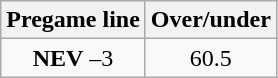<table class="wikitable">
<tr align="center">
<th style=>Pregame line</th>
<th style=>Over/under</th>
</tr>
<tr align="center">
<td><strong>NEV</strong> –3</td>
<td>60.5</td>
</tr>
</table>
